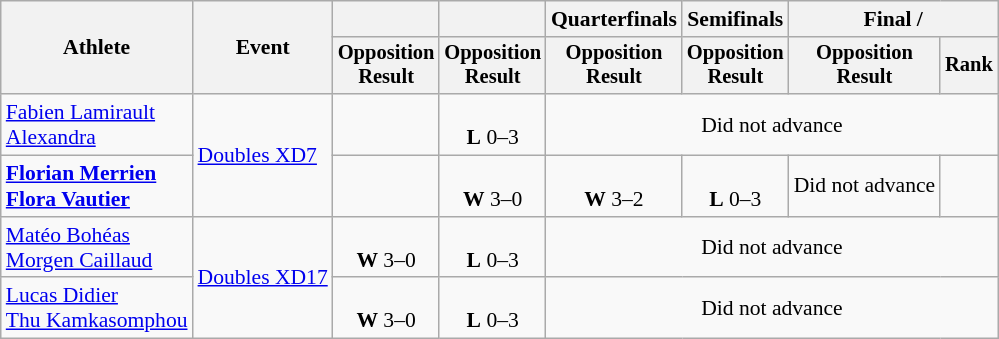<table class=wikitable style=font-size:90%;text-align:center>
<tr>
<th rowspan="2">Athlete</th>
<th rowspan="2">Event</th>
<th></th>
<th></th>
<th>Quarterfinals</th>
<th>Semifinals</th>
<th colspan="2">Final / </th>
</tr>
<tr style=font-size:95%>
<th>Opposition<br>Result</th>
<th>Opposition<br>Result</th>
<th>Opposition<br>Result</th>
<th>Opposition<br>Result</th>
<th>Opposition<br>Result</th>
<th>Rank</th>
</tr>
<tr align=center>
<td align=left><a href='#'>Fabien Lamirault</a><br><a href='#'>Alexandra </a></td>
<td align=left rowspan=2><a href='#'>Doubles XD7</a></td>
<td></td>
<td><br><strong>L</strong> 0–3</td>
<td colspan=4>Did not advance</td>
</tr>
<tr align=center>
<td align=left><strong><a href='#'>Florian Merrien</a><br><a href='#'>Flora Vautier</a></strong></td>
<td></td>
<td><br><strong>W</strong> 3–0</td>
<td><br><strong>W</strong> 3–2</td>
<td><br><strong>L</strong> 0–3</td>
<td>Did not advance</td>
<td></td>
</tr>
<tr align=center>
<td align=left><a href='#'>Matéo Bohéas</a><br><a href='#'>Morgen Caillaud</a></td>
<td align=left rowspan=2><a href='#'>Doubles XD17</a></td>
<td><br><strong>W</strong> 3–0</td>
<td><br><strong>L</strong> 0–3</td>
<td colspan=4>Did not advance</td>
</tr>
<tr align=center>
<td align=left><a href='#'>Lucas Didier</a><br><a href='#'>Thu Kamkasomphou</a></td>
<td><br><strong>W</strong> 3–0</td>
<td><br><strong>L</strong> 0–3</td>
<td colspan=4>Did not advance</td>
</tr>
</table>
